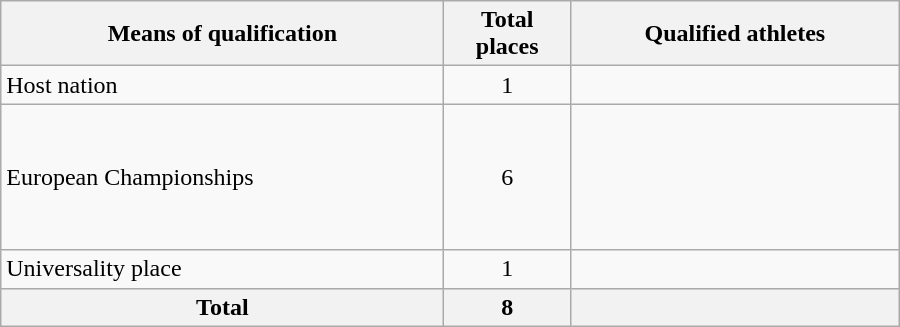<table class="wikitable" width=600>
<tr>
<th>Means of qualification</th>
<th>Total<br>places</th>
<th>Qualified athletes</th>
</tr>
<tr>
<td>Host nation</td>
<td align="center">1</td>
<td></td>
</tr>
<tr>
<td>European Championships</td>
<td align="center">6</td>
<td><br><br><br><br><br></td>
</tr>
<tr>
<td>Universality place</td>
<td align="center">1</td>
<td></td>
</tr>
<tr>
<th>Total</th>
<th>8</th>
<th></th>
</tr>
</table>
